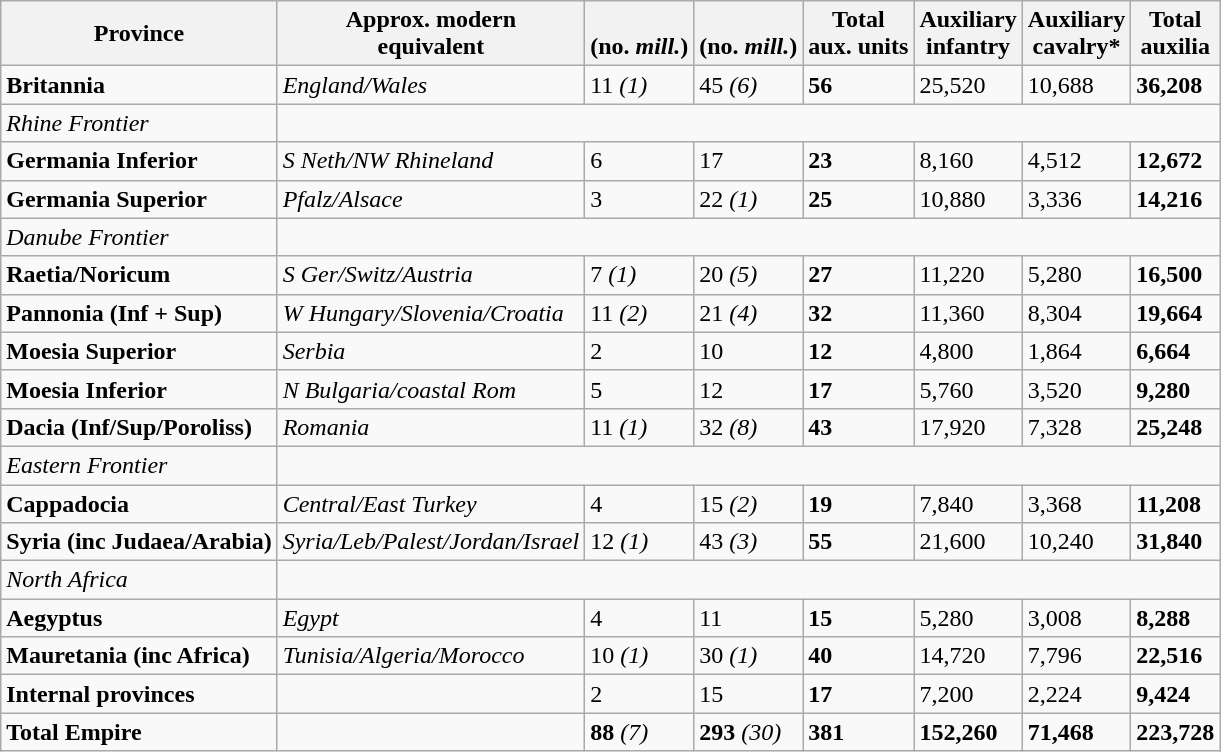<table class=wikitable>
<tr>
<th>Province</th>
<th>Approx. modern<br>equivalent</th>
<th><em></em><br>(no. <em>mill.</em>)</th>
<th><em></em><br>(no. <em>mill.</em>)</th>
<th>Total<br>aux. units</th>
<th>Auxiliary<br>infantry</th>
<th>Auxiliary<br>cavalry*</th>
<th>Total<br>auxilia</th>
</tr>
<tr>
<td><strong>Britannia</strong></td>
<td><em>England/Wales</em></td>
<td>11 <em>(1)</em></td>
<td>45 <em>(6)</em></td>
<td><strong>56</strong></td>
<td>25,520</td>
<td>10,688</td>
<td><strong>36,208</strong></td>
</tr>
<tr>
<td><em>Rhine Frontier</em></td>
</tr>
<tr>
<td><strong>Germania Inferior</strong></td>
<td><em>S Neth/NW Rhineland</em></td>
<td>6</td>
<td>17</td>
<td><strong>23</strong></td>
<td>8,160</td>
<td>4,512</td>
<td><strong>12,672</strong></td>
</tr>
<tr>
<td><strong>Germania Superior</strong></td>
<td><em>Pfalz/Alsace</em></td>
<td>3</td>
<td>22 <em>(1)</em></td>
<td><strong>25</strong></td>
<td>10,880</td>
<td>3,336</td>
<td><strong>14,216</strong></td>
</tr>
<tr>
<td><em>Danube Frontier</em></td>
</tr>
<tr>
<td><strong>Raetia/Noricum</strong></td>
<td><em>S Ger/Switz/Austria</em></td>
<td>7 <em>(1)</em></td>
<td>20 <em>(5)</em></td>
<td><strong>27</strong></td>
<td>11,220</td>
<td>5,280</td>
<td><strong>16,500</strong></td>
</tr>
<tr>
<td><strong>Pannonia (Inf + Sup)</strong></td>
<td><em>W Hungary/Slovenia/Croatia</em></td>
<td>11 <em>(2)</em></td>
<td>21 <em>(4)</em></td>
<td><strong>32</strong></td>
<td>11,360</td>
<td>8,304</td>
<td><strong>19,664</strong></td>
</tr>
<tr>
<td><strong>Moesia Superior</strong></td>
<td><em>Serbia</em></td>
<td>2</td>
<td>10</td>
<td><strong>12</strong></td>
<td>4,800</td>
<td>1,864</td>
<td><strong>6,664</strong></td>
</tr>
<tr>
<td><strong>Moesia Inferior</strong></td>
<td><em>N Bulgaria/coastal Rom</em></td>
<td>5</td>
<td>12</td>
<td><strong>17</strong></td>
<td>5,760</td>
<td>3,520</td>
<td><strong>9,280</strong></td>
</tr>
<tr>
<td><strong>Dacia (Inf/Sup/Poroliss)</strong></td>
<td><em>Romania</em></td>
<td>11 <em>(1)</em></td>
<td>32 <em>(8)</em></td>
<td><strong>43</strong></td>
<td>17,920</td>
<td>7,328</td>
<td><strong>25,248</strong></td>
</tr>
<tr>
<td><em>Eastern Frontier</em></td>
</tr>
<tr>
<td><strong>Cappadocia</strong></td>
<td><em>Central/East Turkey</em></td>
<td>4</td>
<td>15 <em>(2)</em></td>
<td><strong>19</strong></td>
<td>7,840</td>
<td>3,368</td>
<td><strong>11,208</strong></td>
</tr>
<tr>
<td><strong>Syria (inc Judaea/Arabia)</strong></td>
<td><em>Syria/Leb/Palest/Jordan/Israel</em></td>
<td>12 <em>(1)</em></td>
<td>43 <em>(3)</em></td>
<td><strong>55</strong></td>
<td>21,600</td>
<td>10,240</td>
<td><strong>31,840</strong></td>
</tr>
<tr>
<td><em>North Africa</em></td>
</tr>
<tr>
<td><strong>Aegyptus</strong></td>
<td><em>Egypt</em></td>
<td>4</td>
<td>11</td>
<td><strong>15</strong></td>
<td>5,280</td>
<td>3,008</td>
<td><strong>8,288</strong></td>
</tr>
<tr>
<td><strong>Mauretania (inc Africa)</strong></td>
<td><em>Tunisia/Algeria/Morocco</em></td>
<td>10 <em>(1)</em></td>
<td>30 <em>(1)</em></td>
<td><strong>40</strong></td>
<td>14,720</td>
<td>7,796</td>
<td><strong>22,516</strong></td>
</tr>
<tr>
<td><strong>Internal provinces</strong></td>
<td></td>
<td>2</td>
<td>15</td>
<td><strong>17</strong></td>
<td>7,200</td>
<td>2,224</td>
<td><strong>9,424</strong></td>
</tr>
<tr>
<td><strong>Total Empire</strong></td>
<td></td>
<td><strong>88</strong> <em>(7)</em></td>
<td><strong>293</strong> <em>(30)</em></td>
<td><strong>381</strong></td>
<td><strong>152,260</strong></td>
<td><strong>71,468</strong></td>
<td><strong>223,728</strong></td>
</tr>
</table>
